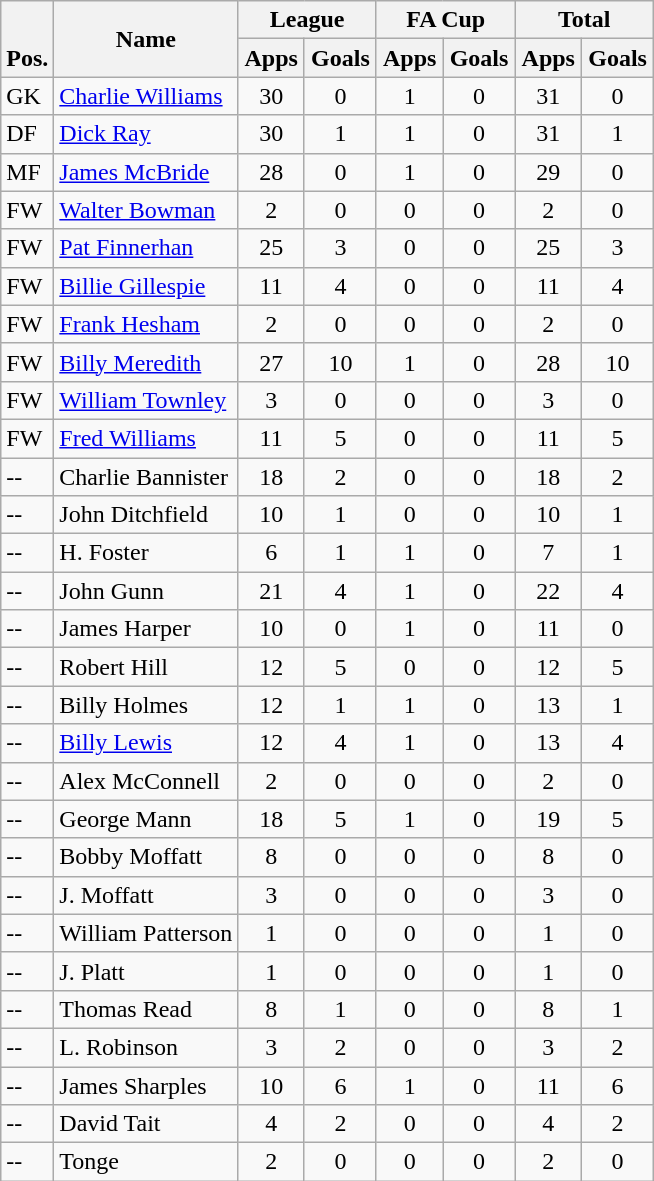<table class="wikitable" style="text-align:center">
<tr>
<th rowspan="2" valign="bottom">Pos.</th>
<th rowspan="2">Name</th>
<th colspan="2" width="85">League</th>
<th colspan="2" width="85">FA Cup</th>
<th colspan="2" width="85">Total</th>
</tr>
<tr>
<th>Apps</th>
<th>Goals</th>
<th>Apps</th>
<th>Goals</th>
<th>Apps</th>
<th>Goals</th>
</tr>
<tr>
<td align="left">GK</td>
<td align="left"> <a href='#'>Charlie Williams</a></td>
<td>30</td>
<td>0</td>
<td>1</td>
<td>0</td>
<td>31</td>
<td>0</td>
</tr>
<tr>
<td align="left">DF</td>
<td align="left"> <a href='#'>Dick Ray</a></td>
<td>30</td>
<td>1</td>
<td>1</td>
<td>0</td>
<td>31</td>
<td>1</td>
</tr>
<tr>
<td align="left">MF</td>
<td align="left"> <a href='#'>James McBride</a></td>
<td>28</td>
<td>0</td>
<td>1</td>
<td>0</td>
<td>29</td>
<td>0</td>
</tr>
<tr>
<td align="left">FW</td>
<td align="left"> <a href='#'>Walter Bowman</a></td>
<td>2</td>
<td>0</td>
<td>0</td>
<td>0</td>
<td>2</td>
<td>0</td>
</tr>
<tr>
<td align="left">FW</td>
<td align="left"> <a href='#'>Pat Finnerhan</a></td>
<td>25</td>
<td>3</td>
<td>0</td>
<td>0</td>
<td>25</td>
<td>3</td>
</tr>
<tr>
<td align="left">FW</td>
<td align="left"> <a href='#'>Billie Gillespie</a></td>
<td>11</td>
<td>4</td>
<td>0</td>
<td>0</td>
<td>11</td>
<td>4</td>
</tr>
<tr>
<td align="left">FW</td>
<td align="left"> <a href='#'>Frank Hesham</a></td>
<td>2</td>
<td>0</td>
<td>0</td>
<td>0</td>
<td>2</td>
<td>0</td>
</tr>
<tr>
<td align="left">FW</td>
<td align="left"> <a href='#'>Billy Meredith</a></td>
<td>27</td>
<td>10</td>
<td>1</td>
<td>0</td>
<td>28</td>
<td>10</td>
</tr>
<tr>
<td align="left">FW</td>
<td align="left"> <a href='#'>William Townley</a></td>
<td>3</td>
<td>0</td>
<td>0</td>
<td>0</td>
<td>3</td>
<td>0</td>
</tr>
<tr>
<td align="left">FW</td>
<td align="left"> <a href='#'>Fred Williams</a></td>
<td>11</td>
<td>5</td>
<td>0</td>
<td>0</td>
<td>11</td>
<td>5</td>
</tr>
<tr>
<td align="left">--</td>
<td align="left">Charlie Bannister</td>
<td>18</td>
<td>2</td>
<td>0</td>
<td>0</td>
<td>18</td>
<td>2</td>
</tr>
<tr>
<td align="left">--</td>
<td align="left">John Ditchfield</td>
<td>10</td>
<td>1</td>
<td>0</td>
<td>0</td>
<td>10</td>
<td>1</td>
</tr>
<tr>
<td align="left">--</td>
<td align="left">H. Foster</td>
<td>6</td>
<td>1</td>
<td>1</td>
<td>0</td>
<td>7</td>
<td>1</td>
</tr>
<tr>
<td align="left">--</td>
<td align="left"> John Gunn</td>
<td>21</td>
<td>4</td>
<td>1</td>
<td>0</td>
<td>22</td>
<td>4</td>
</tr>
<tr>
<td align="left">--</td>
<td align="left">James Harper</td>
<td>10</td>
<td>0</td>
<td>1</td>
<td>0</td>
<td>11</td>
<td>0</td>
</tr>
<tr>
<td align="left">--</td>
<td align="left">Robert Hill</td>
<td>12</td>
<td>5</td>
<td>0</td>
<td>0</td>
<td>12</td>
<td>5</td>
</tr>
<tr>
<td align="left">--</td>
<td align="left">Billy Holmes</td>
<td>12</td>
<td>1</td>
<td>1</td>
<td>0</td>
<td>13</td>
<td>1</td>
</tr>
<tr>
<td align="left">--</td>
<td align="left"> <a href='#'>Billy Lewis</a></td>
<td>12</td>
<td>4</td>
<td>1</td>
<td>0</td>
<td>13</td>
<td>4</td>
</tr>
<tr>
<td align="left">--</td>
<td align="left">Alex McConnell</td>
<td>2</td>
<td>0</td>
<td>0</td>
<td>0</td>
<td>2</td>
<td>0</td>
</tr>
<tr>
<td align="left">--</td>
<td align="left">George Mann</td>
<td>18</td>
<td>5</td>
<td>1</td>
<td>0</td>
<td>19</td>
<td>5</td>
</tr>
<tr>
<td align="left">--</td>
<td align="left">Bobby Moffatt</td>
<td>8</td>
<td>0</td>
<td>0</td>
<td>0</td>
<td>8</td>
<td>0</td>
</tr>
<tr>
<td align="left">--</td>
<td align="left">J. Moffatt</td>
<td>3</td>
<td>0</td>
<td>0</td>
<td>0</td>
<td>3</td>
<td>0</td>
</tr>
<tr>
<td align="left">--</td>
<td align="left">William Patterson</td>
<td>1</td>
<td>0</td>
<td>0</td>
<td>0</td>
<td>1</td>
<td>0</td>
</tr>
<tr>
<td align="left">--</td>
<td align="left">J. Platt</td>
<td>1</td>
<td>0</td>
<td>0</td>
<td>0</td>
<td>1</td>
<td>0</td>
</tr>
<tr>
<td align="left">--</td>
<td align="left">Thomas Read</td>
<td>8</td>
<td>1</td>
<td>0</td>
<td>0</td>
<td>8</td>
<td>1</td>
</tr>
<tr>
<td align="left">--</td>
<td align="left">L. Robinson</td>
<td>3</td>
<td>2</td>
<td>0</td>
<td>0</td>
<td>3</td>
<td>2</td>
</tr>
<tr>
<td align="left">--</td>
<td align="left">James Sharples</td>
<td>10</td>
<td>6</td>
<td>1</td>
<td>0</td>
<td>11</td>
<td>6</td>
</tr>
<tr>
<td align="left">--</td>
<td align="left">David Tait</td>
<td>4</td>
<td>2</td>
<td>0</td>
<td>0</td>
<td>4</td>
<td>2</td>
</tr>
<tr>
<td align="left">--</td>
<td align="left">Tonge</td>
<td>2</td>
<td>0</td>
<td>0</td>
<td>0</td>
<td>2</td>
<td>0</td>
</tr>
</table>
